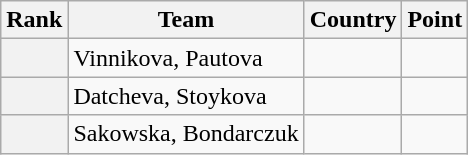<table class="wikitable sortable">
<tr>
<th>Rank</th>
<th>Team</th>
<th>Country</th>
<th>Point</th>
</tr>
<tr>
<th></th>
<td>Vinnikova, Pautova</td>
<td></td>
<td></td>
</tr>
<tr>
<th></th>
<td>Datcheva, Stoykova</td>
<td></td>
<td></td>
</tr>
<tr>
<th></th>
<td>Sakowska, Bondarczuk</td>
<td></td>
<td></td>
</tr>
</table>
